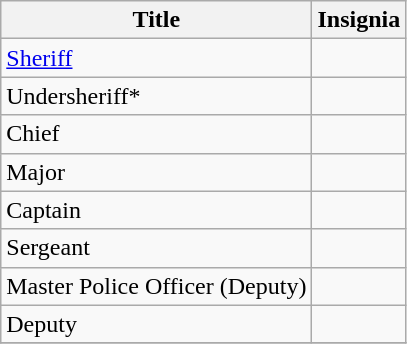<table class="wikitable">
<tr>
<th>Title</th>
<th>Insignia</th>
</tr>
<tr>
<td><a href='#'>Sheriff</a></td>
<td></td>
</tr>
<tr>
<td>Undersheriff*</td>
<td></td>
</tr>
<tr>
<td>Chief</td>
<td></td>
</tr>
<tr>
<td>Major</td>
<td></td>
</tr>
<tr>
<td>Captain</td>
<td></td>
</tr>
<tr>
<td>Sergeant</td>
<td></td>
</tr>
<tr>
<td>Master Police Officer (Deputy)</td>
<td></td>
</tr>
<tr>
<td>Deputy</td>
<td></td>
</tr>
<tr>
</tr>
</table>
